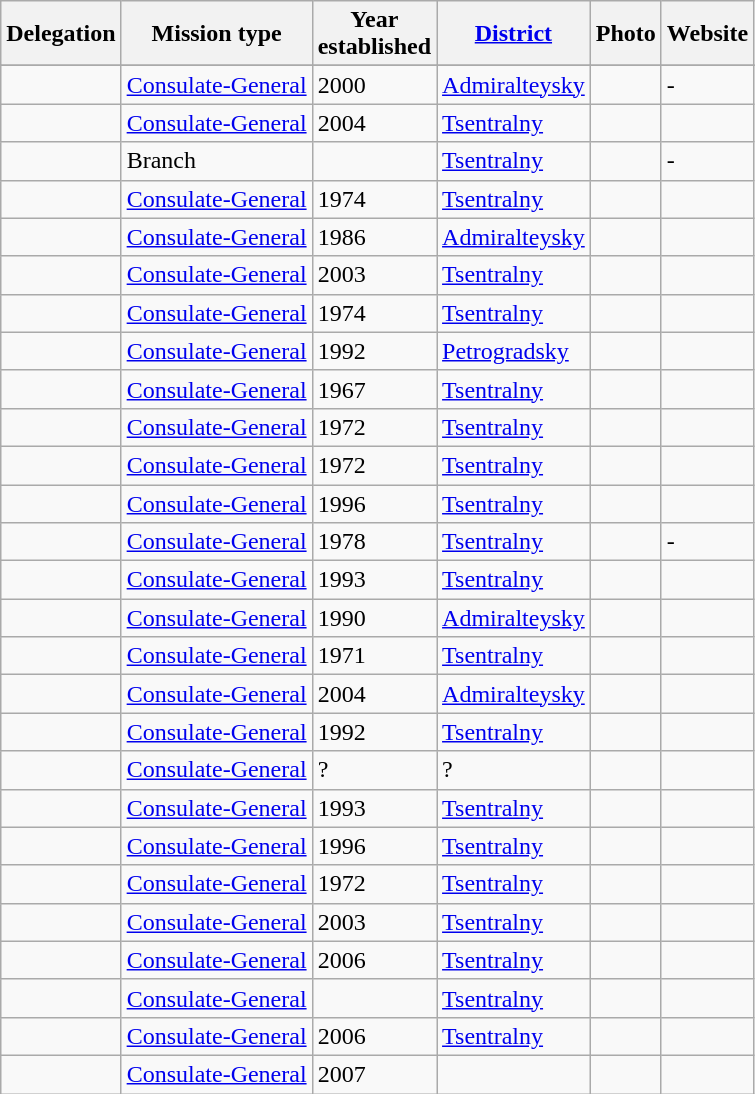<table class="wikitable sortable">
<tr valign="middle">
<th>Delegation</th>
<th>Mission type</th>
<th>Year<br>established</th>
<th><a href='#'>District</a></th>
<th>Photo</th>
<th>Website</th>
</tr>
<tr style="font-weight:bold; background-color: #DDDDDD">
</tr>
<tr>
<td></td>
<td><a href='#'>Consulate-General</a></td>
<td>2000</td>
<td><a href='#'>Admiralteysky</a></td>
<td></td>
<td>-</td>
</tr>
<tr>
<td></td>
<td><a href='#'>Consulate-General</a></td>
<td>2004</td>
<td><a href='#'>Tsentralny</a></td>
<td></td>
<td></td>
</tr>
<tr>
<td></td>
<td>Branch</td>
<td></td>
<td><a href='#'>Tsentralny</a></td>
<td></td>
<td>-</td>
</tr>
<tr>
<td></td>
<td><a href='#'>Consulate-General</a></td>
<td>1974</td>
<td><a href='#'>Tsentralny</a></td>
<td></td>
<td></td>
</tr>
<tr>
<td></td>
<td><a href='#'>Consulate-General</a></td>
<td>1986</td>
<td><a href='#'>Admiralteysky</a></td>
<td></td>
<td></td>
</tr>
<tr>
<td></td>
<td><a href='#'>Consulate-General</a></td>
<td>2003</td>
<td><a href='#'>Tsentralny</a></td>
<td></td>
<td></td>
</tr>
<tr>
<td></td>
<td><a href='#'>Consulate-General</a></td>
<td>1974</td>
<td><a href='#'>Tsentralny</a></td>
<td></td>
<td></td>
</tr>
<tr>
<td></td>
<td><a href='#'>Consulate-General</a></td>
<td>1992</td>
<td><a href='#'>Petrogradsky</a></td>
<td></td>
<td></td>
</tr>
<tr>
<td></td>
<td><a href='#'>Consulate-General</a></td>
<td>1967</td>
<td><a href='#'>Tsentralny</a></td>
<td></td>
<td></td>
</tr>
<tr>
<td></td>
<td><a href='#'>Consulate-General</a></td>
<td>1972</td>
<td><a href='#'>Tsentralny</a></td>
<td></td>
<td></td>
</tr>
<tr>
<td></td>
<td><a href='#'>Consulate-General</a></td>
<td>1972</td>
<td><a href='#'>Tsentralny</a></td>
<td></td>
<td></td>
</tr>
<tr>
<td></td>
<td><a href='#'>Consulate-General</a></td>
<td>1996</td>
<td><a href='#'>Tsentralny</a></td>
<td></td>
<td></td>
</tr>
<tr>
<td></td>
<td><a href='#'>Consulate-General</a></td>
<td>1978</td>
<td><a href='#'>Tsentralny</a></td>
<td></td>
<td>-</td>
</tr>
<tr>
<td></td>
<td><a href='#'>Consulate-General</a></td>
<td>1993</td>
<td><a href='#'>Tsentralny</a></td>
<td></td>
<td> </td>
</tr>
<tr>
<td></td>
<td><a href='#'>Consulate-General</a></td>
<td>1990</td>
<td><a href='#'>Admiralteysky</a></td>
<td></td>
<td></td>
</tr>
<tr>
<td></td>
<td><a href='#'>Consulate-General</a></td>
<td>1971</td>
<td><a href='#'>Tsentralny</a></td>
<td></td>
<td> </td>
</tr>
<tr>
<td></td>
<td><a href='#'>Consulate-General</a></td>
<td>2004</td>
<td><a href='#'>Admiralteysky</a></td>
<td></td>
<td></td>
</tr>
<tr>
<td></td>
<td><a href='#'>Consulate-General</a></td>
<td>1992</td>
<td><a href='#'>Tsentralny</a></td>
<td></td>
<td></td>
</tr>
<tr>
<td></td>
<td><a href='#'>Consulate-General</a></td>
<td>?</td>
<td>?</td>
<td></td>
<td></td>
</tr>
<tr>
<td></td>
<td><a href='#'>Consulate-General</a></td>
<td>1993</td>
<td><a href='#'>Tsentralny</a></td>
<td></td>
<td> </td>
</tr>
<tr>
<td></td>
<td><a href='#'>Consulate-General</a></td>
<td>1996</td>
<td><a href='#'>Tsentralny</a></td>
<td></td>
<td></td>
</tr>
<tr>
<td></td>
<td><a href='#'>Consulate-General</a></td>
<td>1972</td>
<td><a href='#'>Tsentralny</a></td>
<td></td>
<td></td>
</tr>
<tr>
<td></td>
<td><a href='#'>Consulate-General</a></td>
<td>2003</td>
<td><a href='#'>Tsentralny</a></td>
<td></td>
<td></td>
</tr>
<tr>
<td></td>
<td><a href='#'>Consulate-General</a></td>
<td>2006</td>
<td><a href='#'>Tsentralny</a></td>
<td></td>
<td></td>
</tr>
<tr>
<td></td>
<td><a href='#'>Consulate-General</a></td>
<td></td>
<td><a href='#'>Tsentralny</a></td>
<td></td>
<td></td>
</tr>
<tr>
<td></td>
<td><a href='#'>Consulate-General</a></td>
<td>2006</td>
<td><a href='#'>Tsentralny</a></td>
<td></td>
<td></td>
</tr>
<tr>
<td></td>
<td><a href='#'>Consulate-General</a></td>
<td>2007</td>
<td></td>
<td></td>
<td></td>
</tr>
</table>
